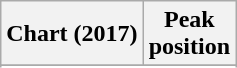<table class="wikitable sortable plainrowheaders" style="text-align:center;" border="1">
<tr>
<th scope="col">Chart (2017)</th>
<th scope="col">Peak<br>position</th>
</tr>
<tr>
</tr>
<tr>
</tr>
<tr>
</tr>
<tr>
</tr>
</table>
